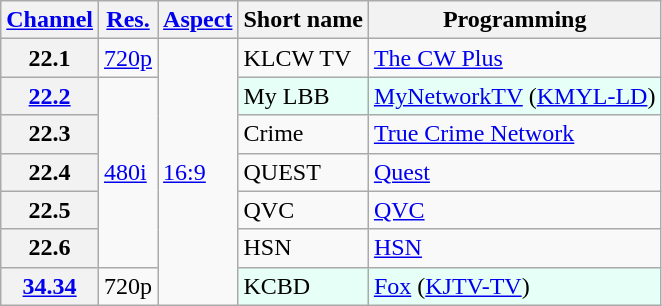<table class="wikitable">
<tr>
<th><a href='#'>Channel</a></th>
<th><a href='#'>Res.</a></th>
<th><a href='#'>Aspect</a></th>
<th>Short name</th>
<th>Programming</th>
</tr>
<tr>
<th scope = "row">22.1</th>
<td><a href='#'>720p</a></td>
<td rowspan=7><a href='#'>16:9</a></td>
<td>KLCW TV</td>
<td><a href='#'>The CW Plus</a></td>
</tr>
<tr>
<th scope = "row"><a href='#'>22.2</a></th>
<td rowspan=5><a href='#'>480i</a></td>
<td style="background-color: #E6FFF7;">My LBB</td>
<td style="background-color: #E6FFF7;"><a href='#'>MyNetworkTV</a> (<a href='#'>KMYL-LD</a>)</td>
</tr>
<tr>
<th scope = "row">22.3</th>
<td>Crime</td>
<td><a href='#'>True Crime Network</a></td>
</tr>
<tr>
<th scope = "row">22.4</th>
<td>QUEST</td>
<td><a href='#'>Quest</a></td>
</tr>
<tr>
<th scope = "row">22.5</th>
<td>QVC</td>
<td><a href='#'>QVC</a></td>
</tr>
<tr>
<th scope = "row">22.6</th>
<td>HSN</td>
<td><a href='#'>HSN</a></td>
</tr>
<tr>
<th scope = "row"><a href='#'>34.34</a></th>
<td>720p</td>
<td style="background-color: #E6FFF7;">KCBD</td>
<td style="background-color: #E6FFF7;"><a href='#'>Fox</a> (<a href='#'>KJTV-TV</a>)</td>
</tr>
</table>
